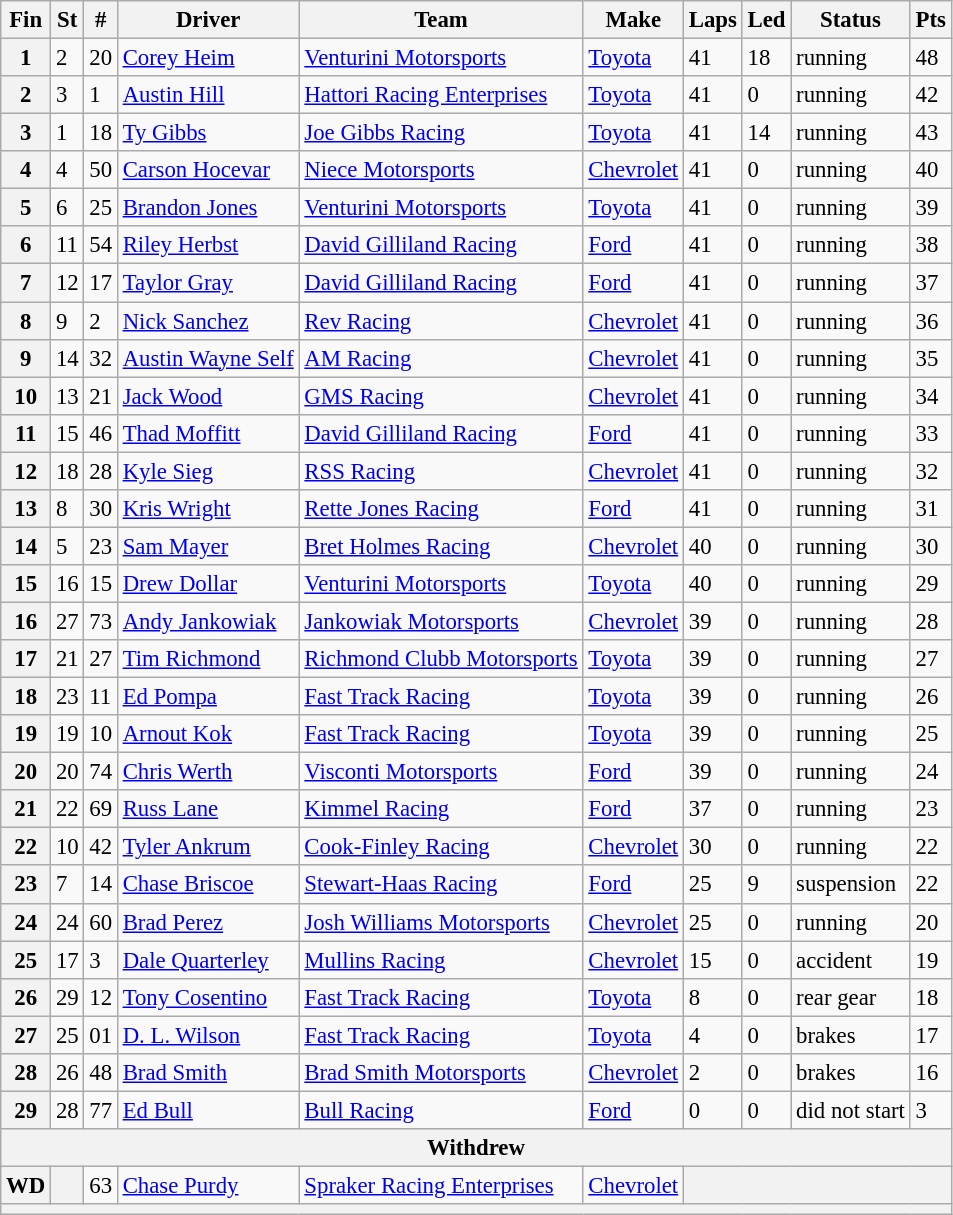<table class="wikitable sortable" style="font-size:95%">
<tr>
<th>Fin</th>
<th>St</th>
<th>#</th>
<th>Driver</th>
<th>Team</th>
<th>Make</th>
<th>Laps</th>
<th>Led</th>
<th>Status</th>
<th>Pts</th>
</tr>
<tr>
<th>1</th>
<td>2</td>
<td>20</td>
<td><a href='#'>Corey Heim</a></td>
<td><a href='#'>Venturini Motorsports</a></td>
<td><a href='#'>Toyota</a></td>
<td>41</td>
<td>18</td>
<td>running</td>
<td>48</td>
</tr>
<tr>
<th>2</th>
<td>3</td>
<td>1</td>
<td><a href='#'>Austin Hill</a></td>
<td><a href='#'>Hattori Racing Enterprises</a></td>
<td><a href='#'>Toyota</a></td>
<td>41</td>
<td>0</td>
<td>running</td>
<td>42</td>
</tr>
<tr>
<th>3</th>
<td>1</td>
<td>18</td>
<td><a href='#'>Ty Gibbs</a></td>
<td><a href='#'>Joe Gibbs Racing</a></td>
<td><a href='#'>Toyota</a></td>
<td>41</td>
<td>14</td>
<td>running</td>
<td>43</td>
</tr>
<tr>
<th>4</th>
<td>4</td>
<td>50</td>
<td><a href='#'>Carson Hocevar</a></td>
<td><a href='#'>Niece Motorsports</a></td>
<td><a href='#'>Chevrolet</a></td>
<td>41</td>
<td>0</td>
<td>running</td>
<td>40</td>
</tr>
<tr>
<th>5</th>
<td>6</td>
<td>25</td>
<td><a href='#'>Brandon Jones</a></td>
<td><a href='#'>Venturini Motorsports</a></td>
<td><a href='#'>Toyota</a></td>
<td>41</td>
<td>0</td>
<td>running</td>
<td>39</td>
</tr>
<tr>
<th>6</th>
<td>11</td>
<td>54</td>
<td><a href='#'>Riley Herbst</a></td>
<td><a href='#'>David Gilliland Racing</a></td>
<td><a href='#'>Ford</a></td>
<td>41</td>
<td>0</td>
<td>running</td>
<td>38</td>
</tr>
<tr>
<th>7</th>
<td>12</td>
<td>17</td>
<td><a href='#'>Taylor Gray</a></td>
<td><a href='#'>David Gilliland Racing</a></td>
<td><a href='#'>Ford</a></td>
<td>41</td>
<td>0</td>
<td>running</td>
<td>37</td>
</tr>
<tr>
<th>8</th>
<td>9</td>
<td>2</td>
<td><a href='#'>Nick Sanchez</a></td>
<td><a href='#'>Rev Racing</a></td>
<td><a href='#'>Chevrolet</a></td>
<td>41</td>
<td>0</td>
<td>running</td>
<td>36</td>
</tr>
<tr>
<th>9</th>
<td>14</td>
<td>32</td>
<td><a href='#'>Austin Wayne Self</a></td>
<td><a href='#'>AM Racing</a></td>
<td><a href='#'>Chevrolet</a></td>
<td>41</td>
<td>0</td>
<td>running</td>
<td>35</td>
</tr>
<tr>
<th>10</th>
<td>13</td>
<td>21</td>
<td><a href='#'>Jack Wood</a></td>
<td><a href='#'>GMS Racing</a></td>
<td><a href='#'>Chevrolet</a></td>
<td>41</td>
<td>0</td>
<td>running</td>
<td>34</td>
</tr>
<tr>
<th>11</th>
<td>15</td>
<td>46</td>
<td><a href='#'>Thad Moffitt</a></td>
<td><a href='#'>David Gilliland Racing</a></td>
<td><a href='#'>Ford</a></td>
<td>41</td>
<td>0</td>
<td>running</td>
<td>33</td>
</tr>
<tr>
<th>12</th>
<td>18</td>
<td>28</td>
<td><a href='#'>Kyle Sieg</a></td>
<td><a href='#'>RSS Racing</a></td>
<td><a href='#'>Chevrolet</a></td>
<td>41</td>
<td>0</td>
<td>running</td>
<td>32</td>
</tr>
<tr>
<th>13</th>
<td>8</td>
<td>30</td>
<td><a href='#'>Kris Wright</a></td>
<td><a href='#'>Rette Jones Racing</a></td>
<td><a href='#'>Ford</a></td>
<td>41</td>
<td>0</td>
<td>running</td>
<td>31</td>
</tr>
<tr>
<th>14</th>
<td>5</td>
<td>23</td>
<td><a href='#'>Sam Mayer</a></td>
<td><a href='#'>Bret Holmes Racing</a></td>
<td><a href='#'>Chevrolet</a></td>
<td>40</td>
<td>0</td>
<td>running</td>
<td>30</td>
</tr>
<tr>
<th>15</th>
<td>16</td>
<td>15</td>
<td><a href='#'>Drew Dollar</a></td>
<td><a href='#'>Venturini Motorsports</a></td>
<td><a href='#'>Toyota</a></td>
<td>40</td>
<td>0</td>
<td>running</td>
<td>29</td>
</tr>
<tr>
<th>16</th>
<td>27</td>
<td>73</td>
<td><a href='#'>Andy Jankowiak</a></td>
<td><a href='#'>Jankowiak Motorsports</a></td>
<td><a href='#'>Chevrolet</a></td>
<td>39</td>
<td>0</td>
<td>running</td>
<td>28</td>
</tr>
<tr>
<th>17</th>
<td>21</td>
<td>27</td>
<td><a href='#'>Tim Richmond</a></td>
<td><a href='#'>Richmond Clubb Motorsports</a></td>
<td><a href='#'>Toyota</a></td>
<td>39</td>
<td>0</td>
<td>running</td>
<td>27</td>
</tr>
<tr>
<th>18</th>
<td>23</td>
<td>11</td>
<td><a href='#'>Ed Pompa</a></td>
<td><a href='#'>Fast Track Racing</a></td>
<td><a href='#'>Toyota</a></td>
<td>39</td>
<td>0</td>
<td>running</td>
<td>26</td>
</tr>
<tr>
<th>19</th>
<td>19</td>
<td>10</td>
<td><a href='#'>Arnout Kok</a></td>
<td><a href='#'>Fast Track Racing</a></td>
<td><a href='#'>Toyota</a></td>
<td>39</td>
<td>0</td>
<td>running</td>
<td>25</td>
</tr>
<tr>
<th>20</th>
<td>20</td>
<td>74</td>
<td><a href='#'>Chris Werth</a></td>
<td><a href='#'>Visconti Motorsports</a></td>
<td><a href='#'>Ford</a></td>
<td>39</td>
<td>0</td>
<td>running</td>
<td>24</td>
</tr>
<tr>
<th>21</th>
<td>22</td>
<td>69</td>
<td><a href='#'>Russ Lane</a></td>
<td><a href='#'>Kimmel Racing</a></td>
<td><a href='#'>Ford</a></td>
<td>37</td>
<td>0</td>
<td>running</td>
<td>23</td>
</tr>
<tr>
<th>22</th>
<td>10</td>
<td>42</td>
<td><a href='#'>Tyler Ankrum</a></td>
<td><a href='#'>Cook-Finley Racing</a></td>
<td><a href='#'>Chevrolet</a></td>
<td>30</td>
<td>0</td>
<td>running</td>
<td>22</td>
</tr>
<tr>
<th>23</th>
<td>7</td>
<td>14</td>
<td><a href='#'>Chase Briscoe</a></td>
<td><a href='#'>Stewart-Haas Racing</a></td>
<td><a href='#'>Ford</a></td>
<td>25</td>
<td>9</td>
<td>suspension</td>
<td>22</td>
</tr>
<tr>
<th>24</th>
<td>24</td>
<td>60</td>
<td><a href='#'>Brad Perez</a></td>
<td><a href='#'>Josh Williams Motorsports</a></td>
<td><a href='#'>Chevrolet</a></td>
<td>25</td>
<td>0</td>
<td>running</td>
<td>20</td>
</tr>
<tr>
<th>25</th>
<td>17</td>
<td>3</td>
<td><a href='#'>Dale Quarterley</a></td>
<td><a href='#'>Mullins Racing</a></td>
<td><a href='#'>Chevrolet</a></td>
<td>15</td>
<td>0</td>
<td>accident</td>
<td>19</td>
</tr>
<tr>
<th>26</th>
<td>29</td>
<td>12</td>
<td><a href='#'>Tony Cosentino</a></td>
<td><a href='#'>Fast Track Racing</a></td>
<td><a href='#'>Toyota</a></td>
<td>8</td>
<td>0</td>
<td>rear gear</td>
<td>18</td>
</tr>
<tr>
<th>27</th>
<td>25</td>
<td>01</td>
<td><a href='#'>D. L. Wilson</a></td>
<td><a href='#'>Fast Track Racing</a></td>
<td><a href='#'>Toyota</a></td>
<td>4</td>
<td>0</td>
<td>brakes</td>
<td>17</td>
</tr>
<tr>
<th>28</th>
<td>26</td>
<td>48</td>
<td><a href='#'>Brad Smith</a></td>
<td><a href='#'>Brad Smith Motorsports</a></td>
<td><a href='#'>Chevrolet</a></td>
<td>2</td>
<td>0</td>
<td>brakes</td>
<td>16</td>
</tr>
<tr>
<th>29</th>
<td>28</td>
<td>77</td>
<td><a href='#'>Ed Bull</a></td>
<td><a href='#'>Bull Racing</a></td>
<td><a href='#'>Ford</a></td>
<td>0</td>
<td>0</td>
<td>did not start</td>
<td>3</td>
</tr>
<tr>
<th colspan="10">Withdrew</th>
</tr>
<tr>
<th>WD</th>
<th></th>
<td>63</td>
<td><a href='#'>Chase Purdy</a></td>
<td><a href='#'>Spraker Racing Enterprises</a></td>
<td><a href='#'>Chevrolet</a></td>
<th colspan="4"></th>
</tr>
<tr>
<th colspan="10"></th>
</tr>
</table>
